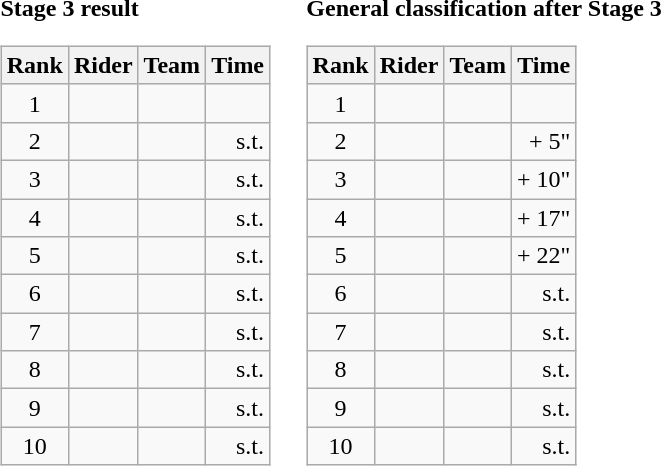<table>
<tr>
<td><strong>Stage 3 result</strong><br><table class="wikitable">
<tr>
<th scope="col">Rank</th>
<th scope="col">Rider</th>
<th scope="col">Team</th>
<th scope="col">Time</th>
</tr>
<tr>
<td style="text-align:center;">1</td>
<td></td>
<td></td>
<td style="text-align:right;"></td>
</tr>
<tr>
<td style="text-align:center;">2</td>
<td></td>
<td></td>
<td style="text-align:right;">s.t.</td>
</tr>
<tr>
<td style="text-align:center;">3</td>
<td></td>
<td></td>
<td style="text-align:right;">s.t.</td>
</tr>
<tr>
<td style="text-align:center;">4</td>
<td></td>
<td></td>
<td style="text-align:right;">s.t.</td>
</tr>
<tr>
<td style="text-align:center;">5</td>
<td></td>
<td></td>
<td style="text-align:right;">s.t.</td>
</tr>
<tr>
<td style="text-align:center;">6</td>
<td></td>
<td></td>
<td style="text-align:right;">s.t.</td>
</tr>
<tr>
<td style="text-align:center;">7</td>
<td></td>
<td></td>
<td style="text-align:right;">s.t.</td>
</tr>
<tr>
<td style="text-align:center;">8</td>
<td></td>
<td></td>
<td style="text-align:right;">s.t.</td>
</tr>
<tr>
<td style="text-align:center;">9</td>
<td></td>
<td></td>
<td style="text-align:right;">s.t.</td>
</tr>
<tr>
<td style="text-align:center;">10</td>
<td></td>
<td></td>
<td style="text-align:right;">s.t.</td>
</tr>
</table>
</td>
<td></td>
<td><strong>General classification after Stage 3</strong><br><table class="wikitable">
<tr>
<th scope="col">Rank</th>
<th scope="col">Rider</th>
<th scope="col">Team</th>
<th scope="col">Time</th>
</tr>
<tr>
<td style="text-align:center;">1</td>
<td></td>
<td></td>
<td style="text-align:right;"></td>
</tr>
<tr>
<td style="text-align:center;">2</td>
<td></td>
<td></td>
<td style="text-align:right;">+ 5"</td>
</tr>
<tr>
<td style="text-align:center;">3</td>
<td></td>
<td></td>
<td style="text-align:right;">+ 10"</td>
</tr>
<tr>
<td style="text-align:center;">4</td>
<td></td>
<td></td>
<td style="text-align:right;">+ 17"</td>
</tr>
<tr>
<td style="text-align:center;">5</td>
<td></td>
<td></td>
<td style="text-align:right;">+ 22"</td>
</tr>
<tr>
<td style="text-align:center;">6</td>
<td></td>
<td></td>
<td style="text-align:right;">s.t.</td>
</tr>
<tr>
<td style="text-align:center;">7</td>
<td></td>
<td></td>
<td style="text-align:right;">s.t.</td>
</tr>
<tr>
<td style="text-align:center;">8</td>
<td></td>
<td></td>
<td style="text-align:right;">s.t.</td>
</tr>
<tr>
<td style="text-align:center;">9</td>
<td></td>
<td></td>
<td style="text-align:right;">s.t.</td>
</tr>
<tr>
<td style="text-align:center;">10</td>
<td></td>
<td></td>
<td style="text-align:right;">s.t.</td>
</tr>
</table>
</td>
</tr>
</table>
